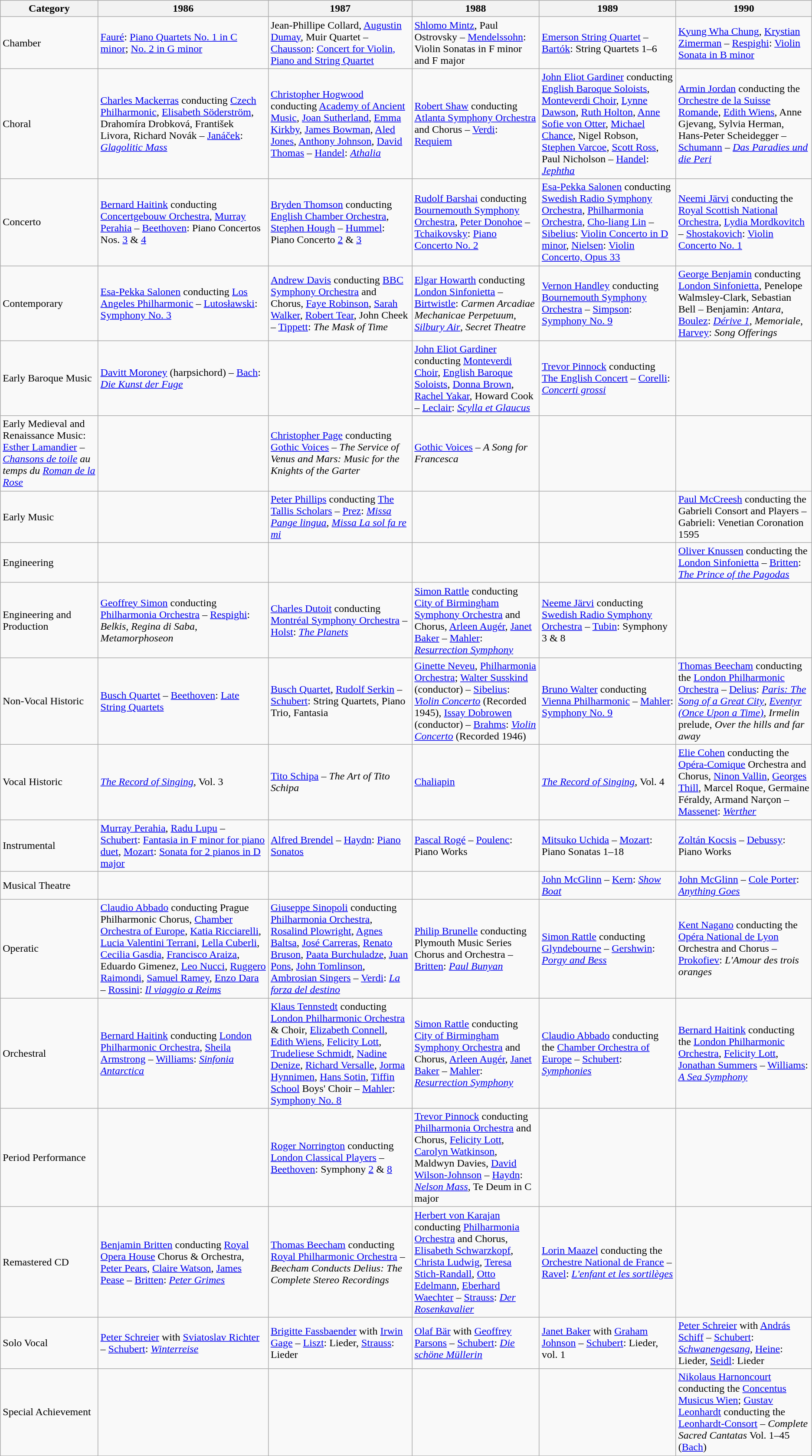<table class="wikitable sortable">
<tr>
<th>Category</th>
<th>1986</th>
<th>1987</th>
<th>1988</th>
<th>1989</th>
<th>1990</th>
</tr>
<tr>
<td>Chamber</td>
<td><a href='#'>Fauré</a>: <a href='#'>Piano Quartets No. 1 in C minor</a>; <a href='#'>No. 2 in G minor</a></td>
<td>Jean-Phillipe Collard, <a href='#'>Augustin Dumay</a>, Muir Quartet – <a href='#'>Chausson</a>: <a href='#'>Concert for Violin, Piano and String Quartet</a></td>
<td><a href='#'>Shlomo Mintz</a>, Paul Ostrovsky – <a href='#'>Mendelssohn</a>: Violin Sonatas in F minor and F major</td>
<td><a href='#'>Emerson String Quartet</a> – <a href='#'>Bartók</a>: String Quartets  1–6</td>
<td><a href='#'>Kyung Wha Chung</a>, <a href='#'>Krystian Zimerman</a> – <a href='#'>Respighi</a>: <a href='#'>Violin Sonata in B minor</a></td>
</tr>
<tr>
<td>Choral</td>
<td><a href='#'>Charles Mackerras</a> conducting <a href='#'>Czech Philharmonic</a>, <a href='#'>Elisabeth Söderström</a>, Drahomíra Drobková, František Livora, Richard Novák – <a href='#'>Janáček</a>: <em><a href='#'>Glagolitic Mass</a></em></td>
<td><a href='#'>Christopher Hogwood</a> conducting <a href='#'>Academy of Ancient Music</a>, <a href='#'>Joan Sutherland</a>, <a href='#'>Emma Kirkby</a>, <a href='#'>James Bowman</a>, <a href='#'>Aled Jones</a>, <a href='#'>Anthony Johnson</a>, <a href='#'>David Thomas</a> – <a href='#'>Handel</a>: <em><a href='#'>Athalia</a></em></td>
<td><a href='#'>Robert Shaw</a> conducting <a href='#'>Atlanta Symphony Orchestra</a> and Chorus – <a href='#'>Verdi</a>: <a href='#'>Requiem</a></td>
<td><a href='#'>John Eliot Gardiner</a> conducting <a href='#'>English Baroque Soloists</a>, <a href='#'>Monteverdi Choir</a>, <a href='#'>Lynne Dawson</a>, <a href='#'>Ruth Holton</a>, <a href='#'>Anne Sofie von Otter</a>, <a href='#'>Michael Chance</a>, Nigel Robson, <a href='#'>Stephen Varcoe</a>, <a href='#'>Scott Ross</a>, Paul Nicholson – <a href='#'>Handel</a>: <em><a href='#'>Jephtha</a></em></td>
<td><a href='#'>Armin Jordan</a> conducting the <a href='#'>Orchestre de la Suisse Romande</a>, <a href='#'>Edith Wiens</a>, Anne Gjevang, Sylvia Herman, Hans-Peter Scheidegger – <a href='#'>Schumann</a> – <em><a href='#'>Das Paradies und die Peri</a></em></td>
</tr>
<tr>
<td>Concerto</td>
<td><a href='#'>Bernard Haitink</a> conducting <a href='#'>Concertgebouw Orchestra</a>, <a href='#'>Murray Perahia</a> – <a href='#'>Beethoven</a>: Piano Concertos Nos. <a href='#'>3</a> & <a href='#'>4</a></td>
<td><a href='#'>Bryden Thomson</a> conducting <a href='#'>English Chamber Orchestra</a>, <a href='#'>Stephen Hough</a> – <a href='#'>Hummel</a>: Piano Concerto  <a href='#'>2</a> & <a href='#'>3</a></td>
<td><a href='#'>Rudolf Barshai</a> conducting <a href='#'>Bournemouth Symphony Orchestra</a>, <a href='#'>Peter Donohoe</a> – <a href='#'>Tchaikovsky</a>: <a href='#'>Piano Concerto No. 2</a></td>
<td><a href='#'>Esa-Pekka Salonen</a> conducting <a href='#'>Swedish Radio Symphony Orchestra</a>, <a href='#'>Philharmonia Orchestra</a>, <a href='#'>Cho-liang Lin</a> – <a href='#'>Sibelius</a>: <a href='#'>Violin Concerto in D minor</a>, <a href='#'>Nielsen</a>: <a href='#'>Violin Concerto, Opus 33</a></td>
<td><a href='#'>Neemi Järvi</a> conducting the <a href='#'>Royal Scottish National Orchestra</a>, <a href='#'>Lydia Mordkovitch</a> – <a href='#'>Shostakovich</a>: <a href='#'>Violin Concerto No. 1</a></td>
</tr>
<tr>
<td>Contemporary</td>
<td><a href='#'>Esa-Pekka Salonen</a> conducting <a href='#'>Los Angeles Philharmonic</a> –  <a href='#'>Lutosławski</a>: <a href='#'>Symphony No. 3</a></td>
<td><a href='#'>Andrew Davis</a> conducting <a href='#'>BBC Symphony Orchestra</a> and Chorus, <a href='#'>Faye Robinson</a>, <a href='#'>Sarah Walker</a>, <a href='#'>Robert Tear</a>, John Cheek – <a href='#'>Tippett</a>: <em>The Mask of Time</em></td>
<td><a href='#'>Elgar Howarth</a> conducting <a href='#'>London Sinfonietta</a> – <a href='#'>Birtwistle</a>: <em>Carmen Arcadiae Mechanicae Perpetuum</em>, <em><a href='#'>Silbury Air</a></em>, <em>Secret Theatre</em></td>
<td><a href='#'>Vernon Handley</a> conducting <a href='#'>Bournemouth Symphony Orchestra</a> – <a href='#'>Simpson</a>: <a href='#'>Symphony No. 9</a></td>
<td><a href='#'>George Benjamin</a> conducting <a href='#'>London Sinfonietta</a>, Penelope Walmsley-Clark, Sebastian Bell – Benjamin: <em>Antara</em>, <a href='#'>Boulez</a>: <em><a href='#'>Dérive 1</a></em>, <em>Memoriale</em>, <a href='#'>Harvey</a>: <em>Song Offerings</em></td>
</tr>
<tr>
<td>Early Baroque Music</td>
<td><a href='#'>Davitt Moroney</a> (harpsichord) – <a href='#'>Bach</a>: <em><a href='#'>Die Kunst der Fuge</a></em></td>
<td></td>
<td><a href='#'>John Eliot Gardiner</a> conducting <a href='#'>Monteverdi Choir</a>, <a href='#'>English Baroque Soloists</a>, <a href='#'>Donna Brown</a>, <a href='#'>Rachel Yakar</a>, Howard Cook – <a href='#'>Leclair</a>: <em><a href='#'>Scylla et Glaucus</a></em></td>
<td><a href='#'>Trevor Pinnock</a> conducting <a href='#'>The English Concert</a> – <a href='#'>Corelli</a>: <em><a href='#'>Concerti grossi</a></em></td>
<td></td>
</tr>
<tr>
<td>Early Medieval and Renaissance Music: <a href='#'>Esther Lamandier</a> – <em><a href='#'>Chansons de toile</a> au temps du <a href='#'>Roman de la Rose</a></em></td>
<td></td>
<td><a href='#'>Christopher Page</a> conducting <a href='#'>Gothic Voices</a> – <em>The Service of Venus and Mars: Music for the Knights of the Garter</em></td>
<td><a href='#'>Gothic Voices</a> – <em>A Song for Francesca</em></td>
<td></td>
</tr>
<tr>
<td>Early Music</td>
<td></td>
<td><a href='#'>Peter Phillips</a> conducting <a href='#'>The Tallis Scholars</a> – <a href='#'>Prez</a>: <em><a href='#'>Missa Pange lingua</a></em>, <em><a href='#'>Missa La sol fa re mi</a></em></td>
<td></td>
<td></td>
<td><a href='#'>Paul McCreesh</a> conducting the Gabrieli Consort and Players – Gabrieli: Venetian Coronation 1595</td>
</tr>
<tr>
<td>Engineering</td>
<td></td>
<td></td>
<td></td>
<td></td>
<td><a href='#'>Oliver Knussen</a> conducting the <a href='#'>London Sinfonietta</a> – <a href='#'>Britten</a>: <em><a href='#'>The Prince of the Pagodas</a></em></td>
</tr>
<tr>
<td>Engineering and Production</td>
<td><a href='#'>Geoffrey Simon</a> conducting <a href='#'>Philharmonia Orchestra</a> – <a href='#'>Respighi</a>: <em>Belkis, Regina di Saba</em>, <em>Metamorphoseon</em></td>
<td><a href='#'>Charles Dutoit</a> conducting <a href='#'>Montréal Symphony Orchestra</a> – <a href='#'>Holst</a>: <em><a href='#'>The Planets</a></em></td>
<td><a href='#'>Simon Rattle</a> conducting <a href='#'>City of Birmingham Symphony Orchestra</a> and Chorus, <a href='#'>Arleen Augér</a>, <a href='#'>Janet Baker</a> – <a href='#'>Mahler</a>: <a href='#'><em>Resurrection Symphony</em></a></td>
<td><a href='#'>Neeme Järvi</a> conducting <a href='#'>Swedish Radio Symphony Orchestra</a> – <a href='#'>Tubin</a>: Symphony  3 & 8</td>
<td></td>
</tr>
<tr>
<td>Non-Vocal Historic</td>
<td><a href='#'>Busch Quartet</a> – <a href='#'>Beethoven</a>: <a href='#'>Late String Quartets</a></td>
<td><a href='#'>Busch Quartet</a>, <a href='#'>Rudolf Serkin</a> – <a href='#'>Schubert</a>: String Quartets, Piano Trio, Fantasia</td>
<td><a href='#'>Ginette Neveu</a>, <a href='#'>Philharmonia Orchestra</a>; <a href='#'>Walter Susskind</a> (conductor) – <a href='#'>Sibelius</a>: <em><a href='#'>Violin Concerto</a></em> (Recorded 1945), <a href='#'>Issay Dobrowen</a> (conductor) – <a href='#'>Brahms</a>: <em><a href='#'>Violin Concerto</a></em> (Recorded 1946)</td>
<td><a href='#'>Bruno Walter</a> conducting <a href='#'>Vienna Philharmonic</a> – <a href='#'>Mahler</a>: <a href='#'>Symphony No. 9</a></td>
<td><a href='#'>Thomas Beecham</a> conducting the <a href='#'>London Philharmonic Orchestra</a> – <a href='#'>Delius</a>: <em><a href='#'>Paris: The Song of a Great City</a></em>, <em><a href='#'>Eventyr (Once Upon a Time)</a></em>, <em>Irmelin</em> prelude, <em>Over the hills and far away</em></td>
</tr>
<tr>
<td>Vocal Historic</td>
<td><em><a href='#'>The Record of Singing</a></em>, Vol. 3</td>
<td><a href='#'>Tito Schipa</a> – <em>The Art of Tito Schipa</em></td>
<td><a href='#'>Chaliapin</a></td>
<td><em><a href='#'>The Record of Singing</a></em>, Vol. 4</td>
<td><a href='#'>Elie Cohen</a> conducting the <a href='#'>Opéra-Comique</a> Orchestra and Chorus, <a href='#'>Ninon Vallin</a>, <a href='#'>Georges Thill</a>, Marcel Roque, Germaine Féraldy, Armand Narçon – <a href='#'>Massenet</a>: <em><a href='#'>Werther</a></em></td>
</tr>
<tr>
<td>Instrumental</td>
<td><a href='#'>Murray Perahia</a>, <a href='#'>Radu Lupu</a> – <a href='#'>Schubert</a>: <a href='#'>Fantasia in F minor for piano duet</a>, <a href='#'>Mozart</a>: <a href='#'>Sonata for 2 pianos in D major</a></td>
<td><a href='#'>Alfred Brendel</a> – <a href='#'>Haydn</a>: <a href='#'>Piano Sonatos</a></td>
<td><a href='#'>Pascal Rogé</a> – <a href='#'>Poulenc</a>: Piano Works</td>
<td><a href='#'>Mitsuko Uchida</a> – <a href='#'>Mozart</a>: Piano Sonatas 1–18</td>
<td><a href='#'>Zoltán Kocsis</a> – <a href='#'>Debussy</a>: Piano Works</td>
</tr>
<tr>
<td>Musical Theatre</td>
<td></td>
<td></td>
<td></td>
<td><a href='#'>John McGlinn</a> – <a href='#'>Kern</a>: <em><a href='#'>Show Boat</a></em></td>
<td><a href='#'>John McGlinn</a> – <a href='#'>Cole Porter</a>: <em><a href='#'>Anything Goes</a></em></td>
</tr>
<tr>
<td>Operatic</td>
<td><a href='#'>Claudio Abbado</a> conducting Prague Philharmonic Chorus, <a href='#'>Chamber Orchestra of Europe</a>, <a href='#'>Katia Ricciarelli</a>, <a href='#'>Lucia Valentini Terrani</a>, <a href='#'>Lella Cuberli</a>, <a href='#'>Cecilia Gasdia</a>, <a href='#'>Francisco Araiza</a>, Eduardo Gimenez, <a href='#'>Leo Nucci</a>, <a href='#'>Ruggero Raimondi</a>, <a href='#'>Samuel Ramey</a>, <a href='#'>Enzo Dara</a> – <a href='#'>Rossini</a>: <em><a href='#'>Il viaggio a Reims</a></em></td>
<td><a href='#'>Giuseppe Sinopoli</a> conducting <a href='#'>Philharmonia Orchestra</a>, <a href='#'>Rosalind Plowright</a>, <a href='#'>Agnes Baltsa</a>, <a href='#'>José Carreras</a>, <a href='#'>Renato Bruson</a>, <a href='#'>Paata Burchuladze</a>, <a href='#'>Juan Pons</a>, <a href='#'>John Tomlinson</a>, <a href='#'>Ambrosian Singers</a> – <a href='#'>Verdi</a>: <em><a href='#'>La forza del destino</a></em></td>
<td><a href='#'>Philip Brunelle</a> conducting Plymouth Music Series Chorus and Orchestra – <a href='#'>Britten</a>: <em><a href='#'>Paul Bunyan</a></em></td>
<td><a href='#'>Simon Rattle</a> conducting <a href='#'>Glyndebourne</a> – <a href='#'>Gershwin</a>: <em><a href='#'>Porgy and Bess</a></em></td>
<td><a href='#'>Kent Nagano</a> conducting the <a href='#'>Opéra National de Lyon</a> Orchestra and Chorus – <a href='#'>Prokofiev</a>: <em>L'Amour des trois oranges</em></td>
</tr>
<tr>
<td>Orchestral</td>
<td><a href='#'>Bernard Haitink</a> conducting <a href='#'>London Philharmonic Orchestra</a>, <a href='#'>Sheila Armstrong</a> – <a href='#'>Williams</a>: <em><a href='#'>Sinfonia Antarctica</a></em></td>
<td><a href='#'>Klaus Tennstedt</a> conducting <a href='#'>London Philharmonic Orchestra</a> & Choir, <a href='#'>Elizabeth Connell</a>, <a href='#'>Edith Wiens</a>, <a href='#'>Felicity Lott</a>, <a href='#'>Trudeliese Schmidt</a>, <a href='#'>Nadine Denize</a>, <a href='#'>Richard Versalle</a>, <a href='#'>Jorma Hynnimen</a>, <a href='#'>Hans Sotin</a>, <a href='#'>Tiffin School</a> Boys' Choir – <a href='#'>Mahler</a>: <a href='#'>Symphony No. 8</a></td>
<td><a href='#'>Simon Rattle</a> conducting <a href='#'>City of Birmingham Symphony Orchestra</a> and Chorus, <a href='#'>Arleen Augér</a>, <a href='#'>Janet Baker</a> – <a href='#'>Mahler</a>: <a href='#'><em>Resurrection Symphony</em></a></td>
<td><a href='#'>Claudio Abbado</a> conducting the <a href='#'>Chamber Orchestra of Europe</a> – <a href='#'>Schubert</a>: <a href='#'><em>Symphonies</em></a></td>
<td><a href='#'>Bernard Haitink</a> conducting the <a href='#'>London Philharmonic Orchestra</a>, <a href='#'>Felicity Lott</a>, <a href='#'>Jonathan Summers</a> – <a href='#'>Williams</a>: <em><a href='#'>A Sea Symphony</a></em></td>
</tr>
<tr>
<td>Period Performance</td>
<td></td>
<td><a href='#'>Roger Norrington</a> conducting <a href='#'>London Classical Players</a> – <a href='#'>Beethoven</a>: Symphony  <a href='#'>2</a> & <a href='#'>8</a></td>
<td><a href='#'>Trevor Pinnock</a> conducting <a href='#'>Philharmonia Orchestra</a> and Chorus, <a href='#'>Felicity Lott</a>, <a href='#'>Carolyn Watkinson</a>, Maldwyn Davies, <a href='#'>David Wilson-Johnson</a> – <a href='#'>Haydn</a>: <em><a href='#'>Nelson Mass</a></em>, Te Deum in C major</td>
<td></td>
<td></td>
</tr>
<tr>
<td>Remastered CD</td>
<td><a href='#'>Benjamin Britten</a> conducting <a href='#'>Royal Opera House</a> Chorus & Orchestra, <a href='#'>Peter Pears</a>, <a href='#'>Claire Watson</a>, <a href='#'>James Pease</a> – <a href='#'>Britten</a>: <em><a href='#'>Peter Grimes</a></em></td>
<td><a href='#'>Thomas Beecham</a> conducting <a href='#'>Royal Philharmonic Orchestra</a> – <em>Beecham Conducts Delius: The Complete Stereo Recordings</em></td>
<td><a href='#'>Herbert von Karajan</a> conducting <a href='#'>Philharmonia Orchestra</a> and Chorus, <a href='#'>Elisabeth Schwarzkopf</a>, <a href='#'>Christa Ludwig</a>, <a href='#'>Teresa Stich-Randall</a>, <a href='#'>Otto Edelmann</a>, <a href='#'>Eberhard Waechter</a> – <a href='#'>Strauss</a>: <em><a href='#'>Der Rosenkavalier</a></em></td>
<td><a href='#'>Lorin Maazel</a> conducting the <a href='#'>Orchestre National de France</a> – <a href='#'>Ravel</a>: <em><a href='#'>L'enfant et les sortilèges</a></em></td>
<td></td>
</tr>
<tr>
<td>Solo Vocal</td>
<td><a href='#'>Peter Schreier</a> with <a href='#'>Sviatoslav Richter</a> – <a href='#'>Schubert</a>: <em><a href='#'>Winterreise</a></em></td>
<td><a href='#'>Brigitte Fassbaender</a> with <a href='#'>Irwin Gage</a> – <a href='#'>Liszt</a>: Lieder, <a href='#'>Strauss</a>: Lieder</td>
<td><a href='#'>Olaf Bär</a> with <a href='#'>Geoffrey Parsons</a> – <a href='#'>Schubert</a>: <em><a href='#'>Die schöne Müllerin</a></em></td>
<td><a href='#'>Janet Baker</a> with <a href='#'>Graham Johnson</a> – <a href='#'>Schubert</a>: Lieder, vol. 1</td>
<td><a href='#'>Peter Schreier</a> with <a href='#'>András Schiff</a> – <a href='#'>Schubert</a>: <em><a href='#'>Schwanengesang</a></em>, <a href='#'>Heine</a>: Lieder, <a href='#'>Seidl</a>: Lieder</td>
</tr>
<tr>
<td>Special Achievement</td>
<td></td>
<td></td>
<td></td>
<td></td>
<td><a href='#'>Nikolaus Harnoncourt</a> conducting the <a href='#'>Concentus Musicus Wien</a>; <a href='#'>Gustav Leonhardt</a> conducting the <a href='#'>Leonhardt-Consort</a> – <em>Complete Sacred Cantatas</em> Vol. 1–45 (<a href='#'>Bach</a>)</td>
</tr>
</table>
